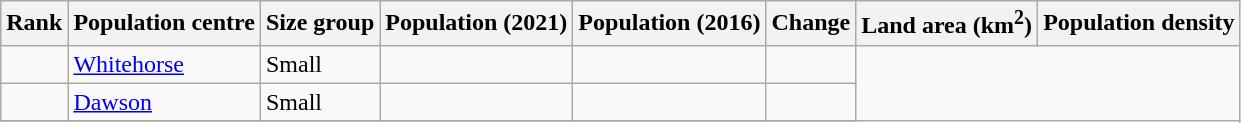<table class="wikitable sortable">
<tr>
<th>Rank</th>
<th>Population centre</th>
<th>Size group</th>
<th>Population (2021)</th>
<th>Population (2016)</th>
<th>Change</th>
<th>Land area (km<sup>2</sup>)</th>
<th>Population density</th>
</tr>
<tr>
<td scope=row align=center></td>
<td><a href='#'>Whitehorse</a></td>
<td>Small</td>
<td></td>
<td align=center></td>
<td align=center></td>
</tr>
<tr>
<td scope=row align=center></td>
<td><a href='#'>Dawson</a></td>
<td>Small</td>
<td></td>
<td align=center></td>
<td align=center></td>
</tr>
<tr>
</tr>
</table>
